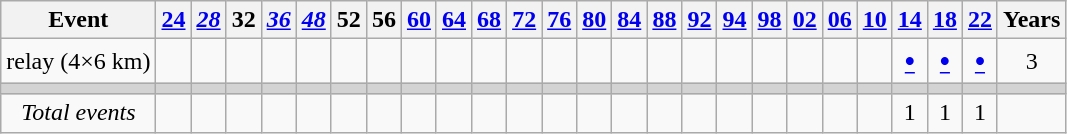<table class="wikitable" style="text-align:center">
<tr>
<th>Event</th>
<th><a href='#'>24</a></th>
<th><em><a href='#'>28</a></em></th>
<th>32</th>
<th><em><a href='#'>36</a></em></th>
<th><em><a href='#'>48</a></em></th>
<th>52</th>
<th>56</th>
<th><a href='#'>60</a></th>
<th><a href='#'>64</a></th>
<th><a href='#'>68</a></th>
<th><a href='#'>72</a></th>
<th><a href='#'>76</a></th>
<th><a href='#'>80</a></th>
<th><a href='#'>84</a></th>
<th><a href='#'>88</a></th>
<th><a href='#'>92</a></th>
<th><a href='#'>94</a></th>
<th><a href='#'>98</a></th>
<th><a href='#'>02</a></th>
<th><a href='#'>06</a></th>
<th><a href='#'>10</a></th>
<th><a href='#'>14</a></th>
<th><a href='#'>18</a></th>
<th><a href='#'>22</a></th>
<th>Years</th>
</tr>
<tr>
<td align=left>relay (4×6 km) </td>
<td></td>
<td></td>
<td></td>
<td></td>
<td></td>
<td></td>
<td></td>
<td></td>
<td></td>
<td></td>
<td></td>
<td></td>
<td></td>
<td></td>
<td></td>
<td></td>
<td></td>
<td></td>
<td></td>
<td></td>
<td></td>
<td><big><strong><a href='#'>•</a></strong></big></td>
<td><big><strong><a href='#'>•</a></strong></big></td>
<td><big><strong><a href='#'>•</a></strong></big></td>
<td>3</td>
</tr>
<tr bgcolor=lightgray>
<td></td>
<td></td>
<td></td>
<td></td>
<td></td>
<td></td>
<td></td>
<td></td>
<td></td>
<td></td>
<td></td>
<td></td>
<td></td>
<td></td>
<td></td>
<td></td>
<td></td>
<td></td>
<td></td>
<td></td>
<td></td>
<td></td>
<td></td>
<td></td>
<td></td>
<td></td>
</tr>
<tr align=center>
<td><em>Total events</em></td>
<td></td>
<td></td>
<td></td>
<td></td>
<td></td>
<td></td>
<td></td>
<td></td>
<td></td>
<td></td>
<td></td>
<td></td>
<td></td>
<td></td>
<td></td>
<td></td>
<td></td>
<td></td>
<td></td>
<td></td>
<td></td>
<td>1</td>
<td>1</td>
<td>1</td>
</tr>
</table>
